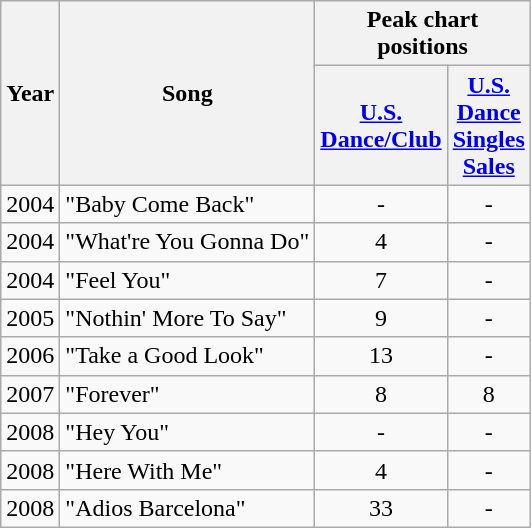<table class="wikitable">
<tr>
<th rowspan=2>Year</th>
<th rowspan=2>Song</th>
<th colspan=2>Peak chart positions</th>
</tr>
<tr>
<th align="center" width="45"><a href='#'>U.S. Dance/Club</a></th>
<th align="center" width="45"><a href='#'>U.S. Dance Singles Sales</a></th>
</tr>
<tr>
<td align="center">2004</td>
<td>"Baby Come Back"</td>
<td align="center">-</td>
<td align="center">-</td>
</tr>
<tr>
<td align="center">2004</td>
<td>"What're You Gonna Do"</td>
<td align="center">4</td>
<td align="center">-</td>
</tr>
<tr>
<td align="center">2004</td>
<td>"Feel You"</td>
<td align="center">7</td>
<td align="center">-</td>
</tr>
<tr>
<td align="center">2005</td>
<td>"Nothin' More To Say"</td>
<td align="center">9</td>
<td align="center">-</td>
</tr>
<tr>
<td align="center">2006</td>
<td>"Take a Good Look"</td>
<td align="center">13</td>
<td align="center">-</td>
</tr>
<tr>
<td align="center">2007</td>
<td>"Forever"</td>
<td align="center">8</td>
<td align="center">8</td>
</tr>
<tr>
<td align="center">2008</td>
<td>"Hey You"</td>
<td align="center">-</td>
<td align="center">-</td>
</tr>
<tr>
<td align="center">2008</td>
<td>"Here With Me"</td>
<td align="center">4</td>
<td align="center">-</td>
</tr>
<tr>
<td>2008</td>
<td>"Adios Barcelona"</td>
<td align="center">33</td>
<td align="center">-</td>
</tr>
</table>
